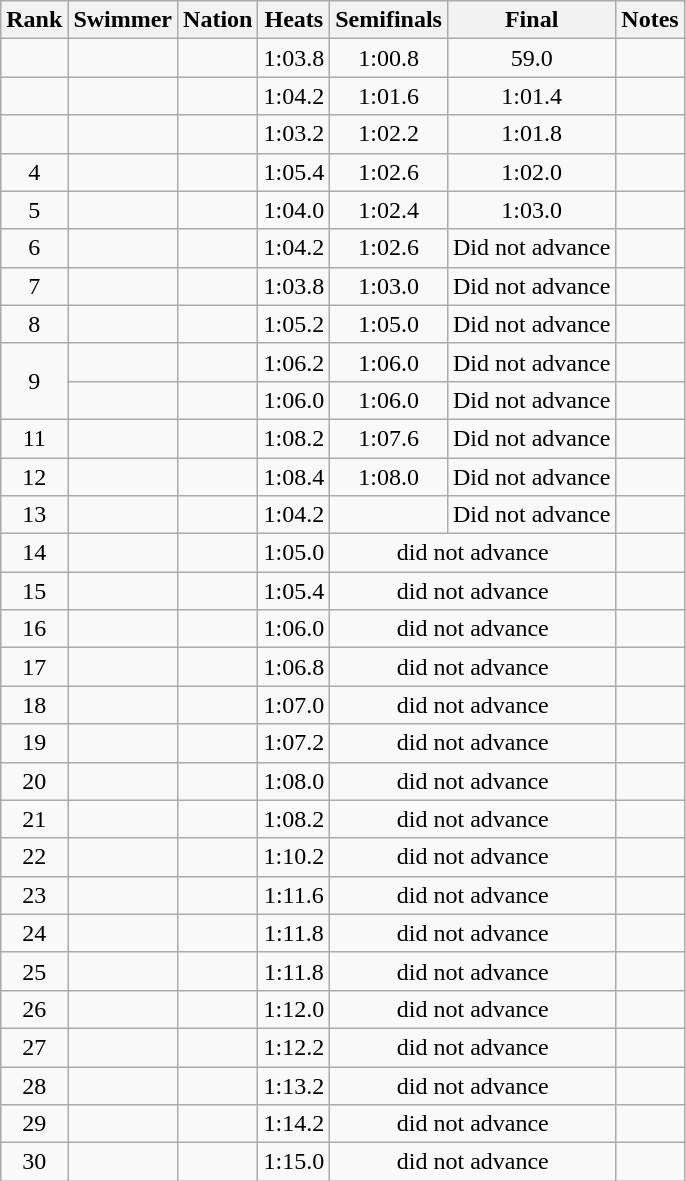<table class="wikitable sortable" style="text-align:center">
<tr>
<th>Rank</th>
<th>Swimmer</th>
<th>Nation</th>
<th>Heats</th>
<th>Semifinals</th>
<th>Final</th>
<th>Notes</th>
</tr>
<tr>
<td></td>
<td align=left></td>
<td align=left></td>
<td>1:03.8</td>
<td>1:00.8</td>
<td data-sort-value=0:59.0>59.0</td>
<td></td>
</tr>
<tr>
<td></td>
<td align=left></td>
<td align=left></td>
<td>1:04.2</td>
<td>1:01.6</td>
<td>1:01.4</td>
<td></td>
</tr>
<tr>
<td></td>
<td align=left></td>
<td align=left></td>
<td>1:03.2</td>
<td>1:02.2</td>
<td>1:01.8</td>
<td></td>
</tr>
<tr>
<td>4</td>
<td align=left></td>
<td align=left></td>
<td>1:05.4</td>
<td>1:02.6</td>
<td>1:02.0</td>
<td></td>
</tr>
<tr>
<td>5</td>
<td align=left></td>
<td align=left></td>
<td>1:04.0</td>
<td>1:02.4</td>
<td>1:03.0</td>
<td></td>
</tr>
<tr>
<td>6</td>
<td align=left></td>
<td align=left></td>
<td>1:04.2</td>
<td>1:02.6</td>
<td>Did not advance</td>
<td></td>
</tr>
<tr>
<td>7</td>
<td align=left></td>
<td align=left></td>
<td>1:03.8</td>
<td>1:03.0</td>
<td>Did not advance</td>
<td></td>
</tr>
<tr>
<td>8</td>
<td align=left></td>
<td align=left></td>
<td>1:05.2</td>
<td>1:05.0</td>
<td>Did not advance</td>
<td></td>
</tr>
<tr>
<td rowspan=2>9</td>
<td align=left></td>
<td align=left></td>
<td>1:06.2</td>
<td>1:06.0</td>
<td>Did not advance</td>
<td></td>
</tr>
<tr>
<td align=left></td>
<td align=left></td>
<td>1:06.0</td>
<td>1:06.0</td>
<td>Did not advance</td>
<td></td>
</tr>
<tr>
<td>11</td>
<td align=left></td>
<td align=left></td>
<td>1:08.2</td>
<td>1:07.6</td>
<td>Did not advance</td>
<td></td>
</tr>
<tr>
<td>12</td>
<td align=left></td>
<td align=left></td>
<td>1:08.4</td>
<td>1:08.0</td>
<td>Did not advance</td>
<td></td>
</tr>
<tr>
<td>13</td>
<td align=left></td>
<td align=left></td>
<td>1:04.2</td>
<td></td>
<td>Did not advance</td>
<td></td>
</tr>
<tr>
<td>14</td>
<td align=left></td>
<td align=left></td>
<td>1:05.0</td>
<td colspan=2>did not advance</td>
<td></td>
</tr>
<tr>
<td>15</td>
<td align=left></td>
<td align=left></td>
<td>1:05.4</td>
<td colspan=2>did not advance</td>
<td></td>
</tr>
<tr>
<td>16</td>
<td align=left></td>
<td align=left></td>
<td>1:06.0</td>
<td colspan=2>did not advance</td>
<td></td>
</tr>
<tr>
<td>17</td>
<td align=left></td>
<td align=left></td>
<td>1:06.8</td>
<td colspan=2>did not advance</td>
<td></td>
</tr>
<tr>
<td>18</td>
<td align=left></td>
<td align=left></td>
<td>1:07.0</td>
<td colspan=2>did not advance</td>
<td></td>
</tr>
<tr>
<td>19</td>
<td align=left></td>
<td align=left></td>
<td>1:07.2</td>
<td colspan=2>did not advance</td>
<td></td>
</tr>
<tr>
<td>20</td>
<td align=left></td>
<td align=left></td>
<td>1:08.0</td>
<td colspan=2>did not advance</td>
<td></td>
</tr>
<tr>
<td>21</td>
<td align=left></td>
<td align=left></td>
<td>1:08.2</td>
<td colspan=2>did not advance</td>
<td></td>
</tr>
<tr>
<td>22</td>
<td align=left></td>
<td align=left></td>
<td>1:10.2</td>
<td colspan=2>did not advance</td>
<td></td>
</tr>
<tr>
<td>23</td>
<td align=left></td>
<td align=left></td>
<td>1:11.6</td>
<td colspan=2>did not advance</td>
<td></td>
</tr>
<tr>
<td>24</td>
<td align=left></td>
<td align=left></td>
<td>1:11.8</td>
<td colspan=2>did not advance</td>
<td></td>
</tr>
<tr>
<td>25</td>
<td align=left></td>
<td align=left></td>
<td>1:11.8</td>
<td colspan=2>did not advance</td>
<td></td>
</tr>
<tr>
<td>26</td>
<td align=left></td>
<td align=left></td>
<td>1:12.0</td>
<td colspan=2>did not advance</td>
<td></td>
</tr>
<tr>
<td>27</td>
<td align=left></td>
<td align=left></td>
<td>1:12.2</td>
<td colspan=2>did not advance</td>
<td></td>
</tr>
<tr>
<td>28</td>
<td align=left></td>
<td align=left></td>
<td>1:13.2</td>
<td colspan=2>did not advance</td>
<td></td>
</tr>
<tr>
<td>29</td>
<td align=left></td>
<td align=left></td>
<td>1:14.2</td>
<td colspan=2>did not advance</td>
<td></td>
</tr>
<tr>
<td>30</td>
<td align=left></td>
<td align=left></td>
<td>1:15.0</td>
<td colspan=2>did not advance</td>
<td></td>
</tr>
</table>
